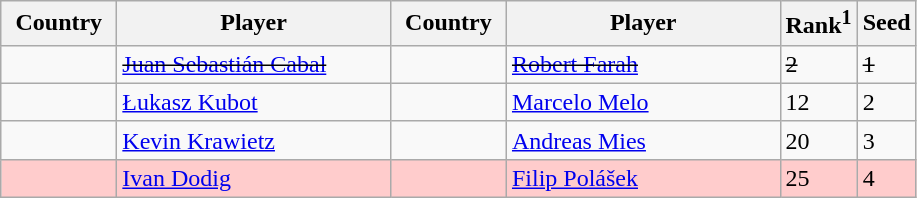<table class="sortable wikitable">
<tr>
<th width="70">Country</th>
<th width="175">Player</th>
<th width="70">Country</th>
<th width="175">Player</th>
<th>Rank<sup>1</sup></th>
<th>Seed</th>
</tr>
<tr>
<td><s></s></td>
<td><s><a href='#'>Juan Sebastián Cabal</a></s></td>
<td><s></s></td>
<td><s><a href='#'>Robert Farah</a></s></td>
<td><s>2</s></td>
<td><s>1</s></td>
</tr>
<tr>
<td></td>
<td><a href='#'>Łukasz Kubot</a></td>
<td></td>
<td><a href='#'>Marcelo Melo</a></td>
<td>12</td>
<td>2</td>
</tr>
<tr>
<td></td>
<td><a href='#'>Kevin Krawietz</a></td>
<td></td>
<td><a href='#'>Andreas Mies</a></td>
<td>20</td>
<td>3</td>
</tr>
<tr style="background:#fcc;">
<td></td>
<td><a href='#'>Ivan Dodig</a></td>
<td></td>
<td><a href='#'>Filip Polášek</a></td>
<td>25</td>
<td>4</td>
</tr>
</table>
